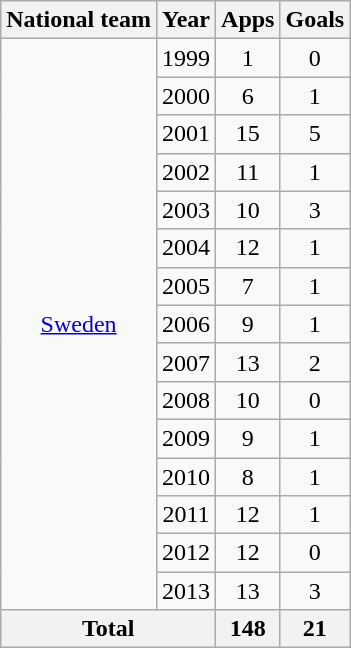<table class="wikitable" style="text-align:center">
<tr>
<th>National team</th>
<th>Year</th>
<th>Apps</th>
<th>Goals</th>
</tr>
<tr>
<td rowspan="15"><a href='#'>Sweden</a></td>
<td>1999</td>
<td>1</td>
<td>0</td>
</tr>
<tr>
<td>2000</td>
<td>6</td>
<td>1</td>
</tr>
<tr>
<td>2001</td>
<td>15</td>
<td>5</td>
</tr>
<tr>
<td>2002</td>
<td>11</td>
<td>1</td>
</tr>
<tr>
<td>2003</td>
<td>10</td>
<td>3</td>
</tr>
<tr>
<td>2004</td>
<td>12</td>
<td>1</td>
</tr>
<tr>
<td>2005</td>
<td>7</td>
<td>1</td>
</tr>
<tr>
<td>2006</td>
<td>9</td>
<td>1</td>
</tr>
<tr>
<td>2007</td>
<td>13</td>
<td>2</td>
</tr>
<tr>
<td>2008</td>
<td>10</td>
<td>0</td>
</tr>
<tr>
<td>2009</td>
<td>9</td>
<td>1</td>
</tr>
<tr>
<td>2010</td>
<td>8</td>
<td>1</td>
</tr>
<tr>
<td>2011</td>
<td>12</td>
<td>1</td>
</tr>
<tr>
<td>2012</td>
<td>12</td>
<td>0</td>
</tr>
<tr>
<td>2013</td>
<td>13</td>
<td>3</td>
</tr>
<tr>
<th colspan="2">Total</th>
<th>148</th>
<th>21</th>
</tr>
</table>
